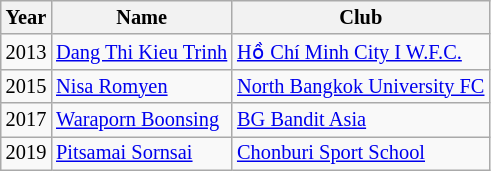<table class="wikitable" style="font-size: 85%;">
<tr>
<th>Year</th>
<th>Name</th>
<th>Club</th>
</tr>
<tr>
<td>2013</td>
<td> <a href='#'>Dang Thi Kieu Trinh</a></td>
<td> <a href='#'>Hồ Chí Minh City I W.F.C.</a></td>
</tr>
<tr>
<td>2015</td>
<td> <a href='#'>Nisa Romyen</a></td>
<td> <a href='#'>North Bangkok University FC</a></td>
</tr>
<tr>
<td>2017</td>
<td> <a href='#'>Waraporn Boonsing</a></td>
<td> <a href='#'>BG Bandit Asia</a></td>
</tr>
<tr>
<td>2019</td>
<td> <a href='#'>Pitsamai Sornsai</a></td>
<td> <a href='#'>Chonburi Sport School</a></td>
</tr>
</table>
